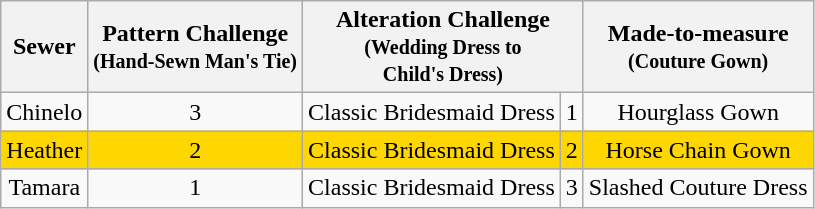<table class="wikitable" style="text-align:center;">
<tr>
<th>Sewer</th>
<th>Pattern Challenge<br><small>(Hand-Sewn Man's Tie)</small></th>
<th colspan=2>Alteration Challenge<br><small>(Wedding Dress to <br>Child's Dress)</small></th>
<th>Made-to-measure<br><small>(Couture Gown)</small></th>
</tr>
<tr>
<td>Chinelo</td>
<td>3</td>
<td>Classic Bridesmaid Dress</td>
<td>1</td>
<td>Hourglass Gown</td>
</tr>
<tr style="background:gold;">
<td>Heather</td>
<td>2</td>
<td>Classic Bridesmaid Dress</td>
<td>2</td>
<td>Horse Chain Gown</td>
</tr>
<tr>
<td>Tamara</td>
<td>1</td>
<td>Classic Bridesmaid Dress</td>
<td>3</td>
<td>Slashed Couture Dress</td>
</tr>
</table>
